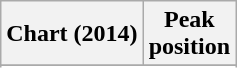<table class="wikitable sortable plainrowheaders">
<tr>
<th scope="col">Chart (2014)</th>
<th scope="col">Peak<br>position</th>
</tr>
<tr>
</tr>
<tr>
</tr>
<tr>
</tr>
<tr>
</tr>
</table>
